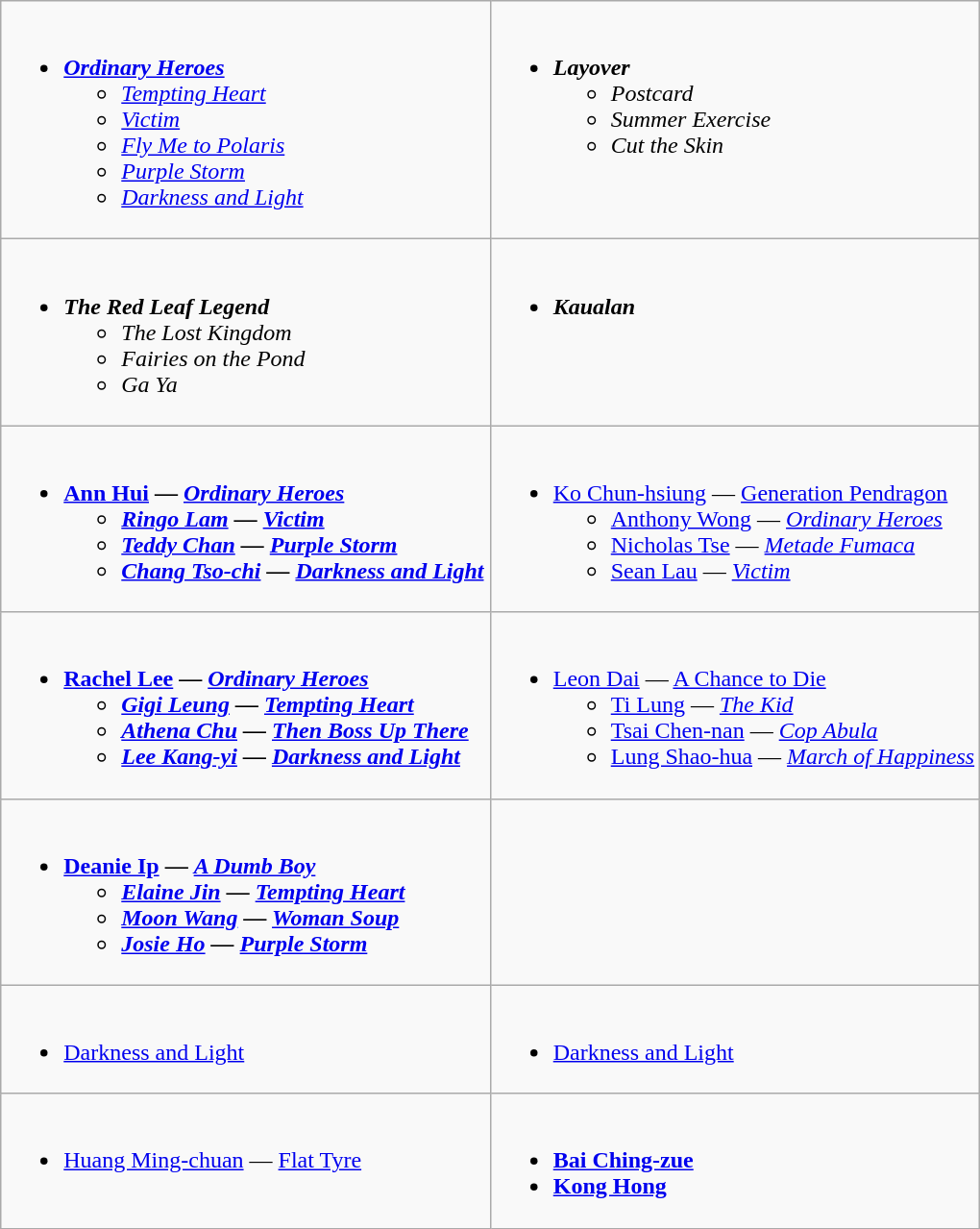<table class=wikitable>
<tr>
<td valign="top" width="50%"><br><ul><li><strong><em><a href='#'>Ordinary Heroes</a></em></strong><ul><li><em><a href='#'>Tempting Heart</a></em></li><li><em><a href='#'>Victim</a></em></li><li><em><a href='#'>Fly Me to Polaris</a></em></li><li><em><a href='#'>Purple Storm</a></em></li><li><em><a href='#'>Darkness and Light</a></em></li></ul></li></ul></td>
<td valign="top" width="50%"><br><ul><li><strong><em>Layover</em></strong><ul><li><em>Postcard</em></li><li><em>Summer Exercise</em></li><li><em>Cut the Skin</em></li></ul></li></ul></td>
</tr>
<tr>
<td valign="top" width="50%"><br><ul><li><strong><em>The Red Leaf Legend</em></strong><ul><li><em>The Lost Kingdom</em></li><li><em>Fairies on the Pond</em></li><li><em>Ga Ya</em></li></ul></li></ul></td>
<td valign="top" width="50%"><br><ul><li><strong><em>Kaualan</em></strong></li></ul></td>
</tr>
<tr>
<td valign="top" width="50%"><br><ul><li><strong><a href='#'>Ann Hui</a> — <em><a href='#'>Ordinary Heroes</a><strong><em><ul><li><a href='#'>Ringo Lam</a>  — </em><a href='#'>Victim</a><em></li><li><a href='#'>Teddy Chan</a> — </em><a href='#'>Purple Storm</a><em></li><li><a href='#'>Chang Tso-chi</a> — </em><a href='#'>Darkness and Light</a><em></li></ul></li></ul></td>
<td valign="top" width="50%"><br><ul><li></strong><a href='#'>Ko Chun-hsiung</a> — </em><a href='#'>Generation Pendragon</a></em></strong><ul><li><a href='#'>Anthony Wong</a> — <em><a href='#'>Ordinary Heroes</a></em></li><li><a href='#'>Nicholas Tse</a> — <em><a href='#'>Metade Fumaca</a></em></li><li><a href='#'>Sean Lau</a> — <em><a href='#'>Victim</a></em></li></ul></li></ul></td>
</tr>
<tr>
<td valign="top" width="50%"><br><ul><li><strong><a href='#'>Rachel Lee</a> — <em><a href='#'>Ordinary Heroes</a><strong><em><ul><li><a href='#'>Gigi Leung</a> — </em><a href='#'>Tempting Heart</a><em></li><li><a href='#'>Athena Chu</a> — </em><a href='#'>Then Boss Up There</a><em></li><li><a href='#'>Lee Kang-yi</a> — </em><a href='#'>Darkness and Light</a><em></li></ul></li></ul></td>
<td valign="top" width="50%"><br><ul><li></strong><a href='#'>Leon Dai</a> — </em><a href='#'>A Chance to Die</a></em></strong><ul><li><a href='#'>Ti Lung</a> — <em><a href='#'>The Kid</a></em></li><li><a href='#'>Tsai Chen-nan</a> — <em><a href='#'>Cop Abula</a></em></li><li><a href='#'>Lung Shao-hua</a> — <em><a href='#'>March of Happiness</a></em></li></ul></li></ul></td>
</tr>
<tr>
<td valign="top" width="50%"><br><ul><li><strong><a href='#'>Deanie Ip</a> — <em><a href='#'>A Dumb Boy</a><strong><em><ul><li><a href='#'>Elaine Jin</a> — </em><a href='#'>Tempting Heart</a><em></li><li><a href='#'>Moon Wang</a> — </em><a href='#'>Woman Soup</a><em></li><li><a href='#'>Josie Ho</a> — </em><a href='#'>Purple Storm</a><em></li></ul></li></ul></td>
</tr>
<tr>
<td valign="top" width="50%"><br><ul><li></em></strong><a href='#'>Darkness and Light</a><strong><em></li></ul></td>
<td valign="top" width="50%"><br><ul><li></em></strong><a href='#'>Darkness and Light</a><strong><em></li></ul></td>
</tr>
<tr>
<td valign="top" width="50%"><br><ul><li></strong><a href='#'>Huang Ming-chuan</a> — </em><a href='#'>Flat Tyre</a></em></strong></li></ul></td>
<td valign="top" width="50%"><br><ul><li><strong><a href='#'>Bai Ching-zue</a></strong></li><li><strong><a href='#'>Kong Hong</a></strong></li></ul></td>
</tr>
</table>
